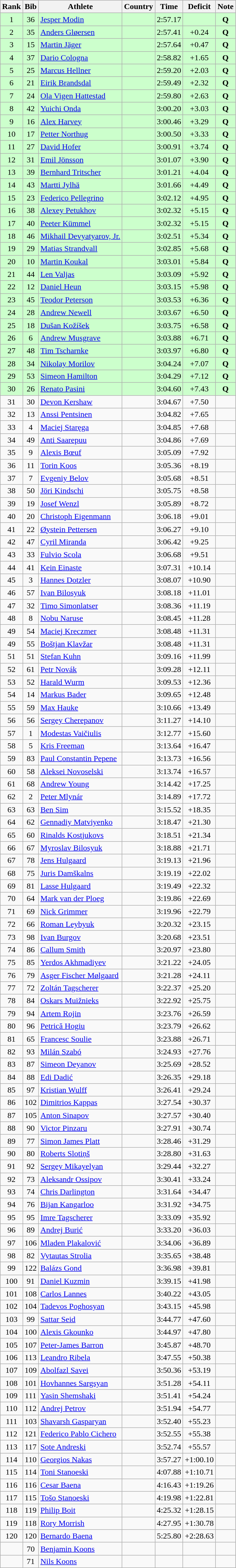<table class="wikitable sortable" style="text-align:center">
<tr>
<th>Rank</th>
<th>Bib</th>
<th>Athlete</th>
<th>Country</th>
<th>Time</th>
<th>Deficit</th>
<th>Note</th>
</tr>
<tr bgcolor=ccffcc>
<td>1</td>
<td>36</td>
<td align=left><a href='#'>Jesper Modin</a></td>
<td align=left></td>
<td>2:57.17</td>
<td></td>
<td><strong>Q</strong></td>
</tr>
<tr bgcolor=ccffcc>
<td>2</td>
<td>35</td>
<td align=left><a href='#'>Anders Gløersen</a></td>
<td align=left></td>
<td>2:57.41</td>
<td>+0.24</td>
<td><strong>Q</strong></td>
</tr>
<tr bgcolor=ccffcc>
<td>3</td>
<td>15</td>
<td align=left><a href='#'>Martin Jäger</a></td>
<td align=left></td>
<td>2:57.64</td>
<td>+0.47</td>
<td><strong>Q</strong></td>
</tr>
<tr bgcolor=ccffcc>
<td>4</td>
<td>37</td>
<td align=left><a href='#'>Dario Cologna</a></td>
<td align=left></td>
<td>2:58.82</td>
<td>+1.65</td>
<td><strong>Q</strong></td>
</tr>
<tr bgcolor=ccffcc>
<td>5</td>
<td>25</td>
<td align=left><a href='#'>Marcus Hellner</a></td>
<td align=left></td>
<td>2:59.20</td>
<td>+2.03</td>
<td><strong>Q</strong></td>
</tr>
<tr bgcolor=ccffcc>
<td>6</td>
<td>21</td>
<td align=left><a href='#'>Eirik Brandsdal</a></td>
<td align=left></td>
<td>2:59.49</td>
<td>+2.32</td>
<td><strong>Q</strong></td>
</tr>
<tr bgcolor=ccffcc>
<td>7</td>
<td>24</td>
<td align=left><a href='#'>Ola Vigen Hattestad</a></td>
<td align=left></td>
<td>2:59.80</td>
<td>+2.63</td>
<td><strong>Q</strong></td>
</tr>
<tr bgcolor=ccffcc>
<td>8</td>
<td>42</td>
<td align=left><a href='#'>Yuichi Onda</a></td>
<td align=left></td>
<td>3:00.20</td>
<td>+3.03</td>
<td><strong>Q</strong></td>
</tr>
<tr bgcolor=ccffcc>
<td>9</td>
<td>16</td>
<td align=left><a href='#'>Alex Harvey</a></td>
<td align=left></td>
<td>3:00.46</td>
<td>+3.29</td>
<td><strong>Q</strong></td>
</tr>
<tr bgcolor=ccffcc>
<td>10</td>
<td>17</td>
<td align=left><a href='#'>Petter Northug</a></td>
<td align=left></td>
<td>3:00.50</td>
<td>+3.33</td>
<td><strong>Q</strong></td>
</tr>
<tr bgcolor=ccffcc>
<td>11</td>
<td>27</td>
<td align=left><a href='#'>David Hofer</a></td>
<td align=left></td>
<td>3:00.91</td>
<td>+3.74</td>
<td><strong>Q</strong></td>
</tr>
<tr bgcolor=ccffcc>
<td>12</td>
<td>31</td>
<td align=left><a href='#'>Emil Jönsson</a></td>
<td align=left></td>
<td>3:01.07</td>
<td>+3.90</td>
<td><strong>Q</strong></td>
</tr>
<tr bgcolor=ccffcc>
<td>13</td>
<td>39</td>
<td align=left><a href='#'>Bernhard Tritscher</a></td>
<td align=left></td>
<td>3:01.21</td>
<td>+4.04</td>
<td><strong>Q</strong></td>
</tr>
<tr bgcolor=ccffcc>
<td>14</td>
<td>43</td>
<td align=left><a href='#'>Martti Jylhä</a></td>
<td align=left></td>
<td>3:01.66</td>
<td>+4.49</td>
<td><strong>Q</strong></td>
</tr>
<tr bgcolor=ccffcc>
<td>15</td>
<td>23</td>
<td align=left><a href='#'>Federico Pellegrino</a></td>
<td align=left></td>
<td>3:02.12</td>
<td>+4.95</td>
<td><strong>Q</strong></td>
</tr>
<tr bgcolor=ccffcc>
<td>16</td>
<td>38</td>
<td align=left><a href='#'>Alexey Petukhov</a></td>
<td align=left></td>
<td>3:02.32</td>
<td>+5.15</td>
<td><strong>Q</strong></td>
</tr>
<tr bgcolor=ccffcc>
<td>17</td>
<td>40</td>
<td align=left><a href='#'>Peeter Kümmel</a></td>
<td align=left></td>
<td>3:02.32</td>
<td>+5.15</td>
<td><strong>Q</strong></td>
</tr>
<tr bgcolor=ccffcc>
<td>18</td>
<td>46</td>
<td align=left><a href='#'>Mikhail Devyatyarov, Jr.</a></td>
<td align=left></td>
<td>3:02.51</td>
<td>+5.34</td>
<td><strong>Q</strong></td>
</tr>
<tr bgcolor=ccffcc>
<td>19</td>
<td>29</td>
<td align=left><a href='#'>Matias Strandvall</a></td>
<td align=left></td>
<td>3:02.85</td>
<td>+5.68</td>
<td><strong>Q</strong></td>
</tr>
<tr bgcolor=ccffcc>
<td>20</td>
<td>10</td>
<td align=left><a href='#'>Martin Koukal</a></td>
<td align=left></td>
<td>3:03.01</td>
<td>+5.84</td>
<td><strong>Q</strong></td>
</tr>
<tr bgcolor=ccffcc>
<td>21</td>
<td>44</td>
<td align=left><a href='#'>Len Valjas</a></td>
<td align=left></td>
<td>3:03.09</td>
<td>+5.92</td>
<td><strong>Q</strong></td>
</tr>
<tr bgcolor=ccffcc>
<td>22</td>
<td>12</td>
<td align=left><a href='#'>Daniel Heun</a></td>
<td align=left></td>
<td>3:03.15</td>
<td>+5.98</td>
<td><strong>Q</strong></td>
</tr>
<tr bgcolor=ccffcc>
<td>23</td>
<td>45</td>
<td align=left><a href='#'>Teodor Peterson</a></td>
<td align=left></td>
<td>3:03.53</td>
<td>+6.36</td>
<td><strong>Q</strong></td>
</tr>
<tr bgcolor=ccffcc>
<td>24</td>
<td>28</td>
<td align=left><a href='#'>Andrew Newell</a></td>
<td align=left></td>
<td>3:03.67</td>
<td>+6.50</td>
<td><strong>Q</strong></td>
</tr>
<tr bgcolor=ccffcc>
<td>25</td>
<td>18</td>
<td align=left><a href='#'>Dušan Kožíšek</a></td>
<td align=left></td>
<td>3:03.75</td>
<td>+6.58</td>
<td><strong>Q</strong></td>
</tr>
<tr bgcolor=ccffcc>
<td>26</td>
<td>6</td>
<td align=left><a href='#'>Andrew Musgrave</a></td>
<td align=left></td>
<td>3:03.88</td>
<td>+6.71</td>
<td><strong>Q</strong></td>
</tr>
<tr bgcolor=ccffcc>
<td>27</td>
<td>48</td>
<td align=left><a href='#'>Tim Tscharnke</a></td>
<td align=left></td>
<td>3:03.97</td>
<td>+6.80</td>
<td><strong>Q</strong></td>
</tr>
<tr bgcolor=ccffcc>
<td>28</td>
<td>34</td>
<td align=left><a href='#'>Nikolay Morilov</a></td>
<td align=left></td>
<td>3:04.24</td>
<td>+7.07</td>
<td><strong>Q</strong></td>
</tr>
<tr bgcolor=ccffcc>
<td>29</td>
<td>53</td>
<td align=left><a href='#'>Simeon Hamilton</a></td>
<td align=left></td>
<td>3:04.29</td>
<td>+7.12</td>
<td><strong>Q</strong></td>
</tr>
<tr bgcolor=ccffcc>
<td>30</td>
<td>26</td>
<td align=left><a href='#'>Renato Pasini</a></td>
<td align=left></td>
<td>3:04.60</td>
<td>+7.43</td>
<td><strong>Q</strong></td>
</tr>
<tr>
<td>31</td>
<td>30</td>
<td align=left><a href='#'>Devon Kershaw</a></td>
<td align=left></td>
<td>3:04.67</td>
<td>+7.50</td>
<td></td>
</tr>
<tr>
<td>32</td>
<td>13</td>
<td align=left><a href='#'>Anssi Pentsinen</a></td>
<td align=left></td>
<td>3:04.82</td>
<td>+7.65</td>
<td></td>
</tr>
<tr>
<td>33</td>
<td>4</td>
<td align=left><a href='#'>Maciej Staręga</a></td>
<td align=left></td>
<td>3:04.85</td>
<td>+7.68</td>
<td></td>
</tr>
<tr>
<td>34</td>
<td>49</td>
<td align=left><a href='#'>Anti Saarepuu</a></td>
<td align=left></td>
<td>3:04.86</td>
<td>+7.69</td>
<td></td>
</tr>
<tr>
<td>35</td>
<td>9</td>
<td align=left><a href='#'>Alexis Bœuf</a></td>
<td align=left></td>
<td>3:05.09</td>
<td>+7.92</td>
<td></td>
</tr>
<tr>
<td>36</td>
<td>11</td>
<td align=left><a href='#'>Torin Koos</a></td>
<td align=left></td>
<td>3:05.36</td>
<td>+8.19</td>
<td></td>
</tr>
<tr>
<td>37</td>
<td>7</td>
<td align=left><a href='#'>Evgeniy Belov</a></td>
<td align=left></td>
<td>3:05.68</td>
<td>+8.51</td>
<td></td>
</tr>
<tr>
<td>38</td>
<td>50</td>
<td align=left><a href='#'>Jöri Kindschi</a></td>
<td align=left></td>
<td>3:05.75</td>
<td>+8.58</td>
<td></td>
</tr>
<tr>
<td>39</td>
<td>19</td>
<td align=left><a href='#'>Josef Wenzl</a></td>
<td align=left></td>
<td>3:05.89</td>
<td>+8.72</td>
<td></td>
</tr>
<tr>
<td>40</td>
<td>20</td>
<td align=left><a href='#'>Christoph Eigenmann</a></td>
<td align=left></td>
<td>3:06.18</td>
<td>+9.01</td>
<td></td>
</tr>
<tr>
<td>41</td>
<td>22</td>
<td align=left><a href='#'>Øystein Pettersen</a></td>
<td align=left></td>
<td>3:06.27</td>
<td>+9.10</td>
<td></td>
</tr>
<tr>
<td>42</td>
<td>47</td>
<td align=left><a href='#'>Cyril Miranda</a></td>
<td align=left></td>
<td>3:06.42</td>
<td>+9.25</td>
<td></td>
</tr>
<tr>
<td>43</td>
<td>33</td>
<td align=left><a href='#'>Fulvio Scola</a></td>
<td align=left></td>
<td>3:06.68</td>
<td>+9.51</td>
<td></td>
</tr>
<tr>
<td>44</td>
<td>41</td>
<td align=left><a href='#'>Kein Einaste</a></td>
<td align=left></td>
<td>3:07.31</td>
<td>+10.14</td>
<td></td>
</tr>
<tr>
<td>45</td>
<td>3</td>
<td align=left><a href='#'>Hannes Dotzler</a></td>
<td align=left></td>
<td>3:08.07</td>
<td>+10.90</td>
<td></td>
</tr>
<tr>
<td>46</td>
<td>57</td>
<td align=left><a href='#'>Ivan Bilosyuk</a></td>
<td align=left></td>
<td>3:08.18</td>
<td>+11.01</td>
<td></td>
</tr>
<tr>
<td>47</td>
<td>32</td>
<td align=left><a href='#'>Timo Simonlatser</a></td>
<td align=left></td>
<td>3:08.36</td>
<td>+11.19</td>
<td></td>
</tr>
<tr>
<td>48</td>
<td>8</td>
<td align=left><a href='#'>Nobu Naruse</a></td>
<td align=left></td>
<td>3:08.45</td>
<td>+11.28</td>
<td></td>
</tr>
<tr>
<td>49</td>
<td>54</td>
<td align=left><a href='#'>Maciej Kreczmer</a></td>
<td align=left></td>
<td>3:08.48</td>
<td>+11.31</td>
<td></td>
</tr>
<tr>
<td>49</td>
<td>55</td>
<td align=left><a href='#'>Boštjan Klavžar</a></td>
<td align=left></td>
<td>3:08.48</td>
<td>+11.31</td>
<td></td>
</tr>
<tr>
<td>51</td>
<td>51</td>
<td align=left><a href='#'>Stefan Kuhn</a></td>
<td align=left></td>
<td>3:09.16</td>
<td>+11.99</td>
<td></td>
</tr>
<tr>
<td>52</td>
<td>61</td>
<td align=left><a href='#'>Petr Novák</a></td>
<td align=left></td>
<td>3:09.28</td>
<td>+12.11</td>
<td></td>
</tr>
<tr>
<td>53</td>
<td>52</td>
<td align=left><a href='#'>Harald Wurm</a></td>
<td align=left></td>
<td>3:09.53</td>
<td>+12.36</td>
<td></td>
</tr>
<tr>
<td>54</td>
<td>14</td>
<td align=left><a href='#'>Markus Bader</a></td>
<td align=left></td>
<td>3:09.65</td>
<td>+12.48</td>
<td></td>
</tr>
<tr>
<td>55</td>
<td>59</td>
<td align=left><a href='#'>Max Hauke</a></td>
<td align=left></td>
<td>3:10.66</td>
<td>+13.49</td>
<td></td>
</tr>
<tr>
<td>56</td>
<td>56</td>
<td align=left><a href='#'>Sergey Cherepanov</a></td>
<td align=left></td>
<td>3:11.27</td>
<td>+14.10</td>
<td></td>
</tr>
<tr>
<td>57</td>
<td>1</td>
<td align=left><a href='#'>Modestas Vaičiulis</a></td>
<td align=left></td>
<td>3:12.77</td>
<td>+15.60</td>
<td></td>
</tr>
<tr>
<td>58</td>
<td>5</td>
<td align=left><a href='#'>Kris Freeman</a></td>
<td align=left></td>
<td>3:13.64</td>
<td>+16.47</td>
<td></td>
</tr>
<tr>
<td>59</td>
<td>83</td>
<td align=left><a href='#'>Paul Constantin Pepene</a></td>
<td align=left></td>
<td>3:13.73</td>
<td>+16.56</td>
<td></td>
</tr>
<tr>
<td>60</td>
<td>58</td>
<td align=left><a href='#'>Aleksei Novoselski</a></td>
<td align=left></td>
<td>3:13.74</td>
<td>+16.57</td>
<td></td>
</tr>
<tr>
<td>61</td>
<td>68</td>
<td align=left><a href='#'>Andrew Young</a></td>
<td align=left></td>
<td>3:14.42</td>
<td>+17.25</td>
<td></td>
</tr>
<tr>
<td>62</td>
<td>2</td>
<td align=left><a href='#'>Peter Mlynár</a></td>
<td align=left></td>
<td>3:14.89</td>
<td>+17.72</td>
<td></td>
</tr>
<tr>
<td>63</td>
<td>63</td>
<td align=left><a href='#'>Ben Sim</a></td>
<td align=left></td>
<td>3:15.52</td>
<td>+18.35</td>
<td></td>
</tr>
<tr>
<td>64</td>
<td>62</td>
<td align=left><a href='#'>Gennadiy Matviyenko</a></td>
<td align=left></td>
<td>3:18.47</td>
<td>+21.30</td>
<td></td>
</tr>
<tr>
<td>65</td>
<td>60</td>
<td align=left><a href='#'>Rinalds Kostjukovs</a></td>
<td align=left></td>
<td>3:18.51</td>
<td>+21.34</td>
<td></td>
</tr>
<tr>
<td>66</td>
<td>67</td>
<td align=left><a href='#'>Myroslav Bilosyuk</a></td>
<td align=left></td>
<td>3:18.88</td>
<td>+21.71</td>
<td></td>
</tr>
<tr>
<td>67</td>
<td>78</td>
<td align=left><a href='#'>Jens Hulgaard</a></td>
<td align=left></td>
<td>3:19.13</td>
<td>+21.96</td>
<td></td>
</tr>
<tr>
<td>68</td>
<td>75</td>
<td align=left><a href='#'>Juris Damškalns</a></td>
<td align=left></td>
<td>3:19.19</td>
<td>+22.02</td>
<td></td>
</tr>
<tr>
<td>69</td>
<td>81</td>
<td align=left><a href='#'>Lasse Hulgaard</a></td>
<td align=left></td>
<td>3:19.49</td>
<td>+22.32</td>
<td></td>
</tr>
<tr>
<td>70</td>
<td>64</td>
<td align=left><a href='#'>Mark van der Ploeg</a></td>
<td align=left></td>
<td>3:19.86</td>
<td>+22.69</td>
<td></td>
</tr>
<tr>
<td>71</td>
<td>69</td>
<td align=left><a href='#'>Nick Grimmer</a></td>
<td align=left></td>
<td>3:19.96</td>
<td>+22.79</td>
<td></td>
</tr>
<tr>
<td>72</td>
<td>66</td>
<td align=left><a href='#'>Roman Leybyuk</a></td>
<td align=left></td>
<td>3:20.32</td>
<td>+23.15</td>
<td></td>
</tr>
<tr>
<td>73</td>
<td>98</td>
<td align=left><a href='#'>Ivan Burgov</a></td>
<td align=left></td>
<td>3:20.68</td>
<td>+23.51</td>
<td></td>
</tr>
<tr>
<td>74</td>
<td>86</td>
<td align=left><a href='#'>Callum Smith</a></td>
<td align=left></td>
<td>3:20.97</td>
<td>+23.80</td>
<td></td>
</tr>
<tr>
<td>75</td>
<td>85</td>
<td align=left><a href='#'>Yerdos Akhmadiyev</a></td>
<td align=left></td>
<td>3:21.22</td>
<td>+24.05</td>
<td></td>
</tr>
<tr>
<td>76</td>
<td>79</td>
<td align=left><a href='#'>Asger Fischer Mølgaard</a></td>
<td align=left></td>
<td>3:21.28</td>
<td>+24.11</td>
<td></td>
</tr>
<tr>
<td>77</td>
<td>72</td>
<td align=left><a href='#'>Zoltán Tagscherer</a></td>
<td align=left></td>
<td>3:22.37</td>
<td>+25.20</td>
<td></td>
</tr>
<tr>
<td>78</td>
<td>84</td>
<td align=left><a href='#'>Oskars Muižnieks</a></td>
<td align=left></td>
<td>3:22.92</td>
<td>+25.75</td>
<td></td>
</tr>
<tr>
<td>79</td>
<td>94</td>
<td align=left><a href='#'>Artem Rojin</a></td>
<td align=left></td>
<td>3:23.76</td>
<td>+26.59</td>
<td></td>
</tr>
<tr>
<td>80</td>
<td>96</td>
<td align=left><a href='#'>Petrică Hogiu</a></td>
<td align=left></td>
<td>3:23.79</td>
<td>+26.62</td>
<td></td>
</tr>
<tr>
<td>81</td>
<td>65</td>
<td align=left><a href='#'>Francesc Soulie</a></td>
<td align=left></td>
<td>3:23.88</td>
<td>+26.71</td>
<td></td>
</tr>
<tr>
<td>82</td>
<td>93</td>
<td align=left><a href='#'>Milán Szabó</a></td>
<td align=left></td>
<td>3:24.93</td>
<td>+27.76</td>
<td></td>
</tr>
<tr>
<td>83</td>
<td>87</td>
<td align=left><a href='#'>Simeon Deyanov</a></td>
<td align=left></td>
<td>3:25.69</td>
<td>+28.52</td>
<td></td>
</tr>
<tr>
<td>84</td>
<td>88</td>
<td align=left><a href='#'>Edi Dadić</a></td>
<td align=left></td>
<td>3:26.35</td>
<td>+29.18</td>
<td></td>
</tr>
<tr>
<td>85</td>
<td>97</td>
<td align=left><a href='#'>Kristian Wulff</a></td>
<td align=left></td>
<td>3:26.41</td>
<td>+29.24</td>
<td></td>
</tr>
<tr>
<td>86</td>
<td>102</td>
<td align=left><a href='#'>Dimitrios Kappas</a></td>
<td align=left></td>
<td>3:27.54</td>
<td>+30.37</td>
<td></td>
</tr>
<tr>
<td>87</td>
<td>105</td>
<td align=left><a href='#'>Anton Sinapov</a></td>
<td align=left></td>
<td>3:27.57</td>
<td>+30.40</td>
<td></td>
</tr>
<tr>
<td>88</td>
<td>90</td>
<td align=left><a href='#'>Victor Pinzaru</a></td>
<td align=left></td>
<td>3:27.91</td>
<td>+30.74</td>
<td></td>
</tr>
<tr>
<td>89</td>
<td>77</td>
<td align=left><a href='#'>Simon James Platt</a></td>
<td align=left></td>
<td>3:28.46</td>
<td>+31.29</td>
<td></td>
</tr>
<tr>
<td>90</td>
<td>80</td>
<td align=left><a href='#'>Roberts Slotiņš</a></td>
<td align=left></td>
<td>3:28.80</td>
<td>+31.63</td>
<td></td>
</tr>
<tr>
<td>91</td>
<td>92</td>
<td align=left><a href='#'>Sergey Mikayelyan</a></td>
<td align=left></td>
<td>3:29.44</td>
<td>+32.27</td>
<td></td>
</tr>
<tr>
<td>92</td>
<td>73</td>
<td align=left><a href='#'>Aleksandr Ossipov</a></td>
<td align=left></td>
<td>3:30.41</td>
<td>+33.24</td>
<td></td>
</tr>
<tr>
<td>93</td>
<td>74</td>
<td align=left><a href='#'>Chris Darlington</a></td>
<td align=left></td>
<td>3:31.64</td>
<td>+34.47</td>
<td></td>
</tr>
<tr>
<td>94</td>
<td>76</td>
<td align=left><a href='#'>Bijan Kangarloo</a></td>
<td align=left></td>
<td>3:31.92</td>
<td>+34.75</td>
<td></td>
</tr>
<tr>
<td>95</td>
<td>95</td>
<td align=left><a href='#'>Imre Tagscherer</a></td>
<td align=left></td>
<td>3:33.09</td>
<td>+35.92</td>
<td></td>
</tr>
<tr>
<td>96</td>
<td>89</td>
<td align=left><a href='#'>Andrej Burić</a></td>
<td align=left></td>
<td>3:33.20</td>
<td>+36.03</td>
<td></td>
</tr>
<tr>
<td>97</td>
<td>106</td>
<td align=left><a href='#'>Mladen Plakalović</a></td>
<td align=left></td>
<td>3:34.06</td>
<td>+36.89</td>
<td></td>
</tr>
<tr>
<td>98</td>
<td>82</td>
<td align=left><a href='#'>Vytautas Strolia</a></td>
<td align=left></td>
<td>3:35.65</td>
<td>+38.48</td>
<td></td>
</tr>
<tr>
<td>99</td>
<td>122</td>
<td align=left><a href='#'>Balázs Gond</a></td>
<td align=left></td>
<td>3:36.98</td>
<td>+39.81</td>
<td></td>
</tr>
<tr>
<td>100</td>
<td>91</td>
<td align=left><a href='#'>Daniel Kuzmin</a></td>
<td align=left></td>
<td>3:39.15</td>
<td>+41.98</td>
<td></td>
</tr>
<tr>
<td>101</td>
<td>108</td>
<td align=left><a href='#'>Carlos Lannes</a></td>
<td align=left></td>
<td>3:40.22</td>
<td>+43.05</td>
<td></td>
</tr>
<tr>
<td>102</td>
<td>104</td>
<td align=left><a href='#'>Tadevos Poghosyan</a></td>
<td align=left></td>
<td>3:43.15</td>
<td>+45.98</td>
<td></td>
</tr>
<tr>
<td>103</td>
<td>99</td>
<td align=left><a href='#'>Sattar Seid</a></td>
<td align=left></td>
<td>3:44.77</td>
<td>+47.60</td>
<td></td>
</tr>
<tr>
<td>104</td>
<td>100</td>
<td align=left><a href='#'>Alexis Gkounko</a></td>
<td align=left></td>
<td>3:44.97</td>
<td>+47.80</td>
<td></td>
</tr>
<tr>
<td>105</td>
<td>107</td>
<td align=left><a href='#'>Peter-James Barron</a></td>
<td align=left></td>
<td>3:45.87</td>
<td>+48.70</td>
<td></td>
</tr>
<tr>
<td>106</td>
<td>113</td>
<td align=left><a href='#'>Leandro Ribela</a></td>
<td align=left></td>
<td>3:47.55</td>
<td>+50.38</td>
<td></td>
</tr>
<tr>
<td>107</td>
<td>109</td>
<td align=left><a href='#'>Abolfazl Savei</a></td>
<td align=left></td>
<td>3:50.36</td>
<td>+53.19</td>
<td></td>
</tr>
<tr>
<td>108</td>
<td>101</td>
<td align=left><a href='#'>Hovhannes Sargsyan</a></td>
<td align=left></td>
<td>3:51.28</td>
<td>+54.11</td>
<td></td>
</tr>
<tr>
<td>109</td>
<td>111</td>
<td align=left><a href='#'>Yasin Shemshaki</a></td>
<td align=left></td>
<td>3:51.41</td>
<td>+54.24</td>
<td></td>
</tr>
<tr>
<td>110</td>
<td>112</td>
<td align=left><a href='#'>Andrej Petrov</a></td>
<td align=left></td>
<td>3:51.94</td>
<td>+54.77</td>
<td></td>
</tr>
<tr>
<td>111</td>
<td>103</td>
<td align=left><a href='#'>Shavarsh Gasparyan</a></td>
<td align=left></td>
<td>3:52.40</td>
<td>+55.23</td>
<td></td>
</tr>
<tr>
<td>112</td>
<td>121</td>
<td align=left><a href='#'>Federico Pablo Cichero</a></td>
<td align=left></td>
<td>3:52.55</td>
<td>+55.38</td>
<td></td>
</tr>
<tr>
<td>113</td>
<td>117</td>
<td align=left><a href='#'>Sote Andreski</a></td>
<td align=left></td>
<td>3:52.74</td>
<td>+55.57</td>
<td></td>
</tr>
<tr>
<td>114</td>
<td>110</td>
<td align=left><a href='#'>Georgios Nakas</a></td>
<td align=left></td>
<td>3:57.27</td>
<td>+1:00.10</td>
<td></td>
</tr>
<tr>
<td>115</td>
<td>114</td>
<td align=left><a href='#'>Toni Stanoeski</a></td>
<td align=left></td>
<td>4:07.88</td>
<td>+1:10.71</td>
<td></td>
</tr>
<tr>
<td>116</td>
<td>116</td>
<td align=left><a href='#'>Cesar Baena</a></td>
<td align=left></td>
<td>4:16.43</td>
<td>+1:19.26</td>
<td></td>
</tr>
<tr>
<td>117</td>
<td>115</td>
<td align=left><a href='#'>Tošo Stanoeski</a></td>
<td align=left></td>
<td>4:19.98</td>
<td>+1:22.81</td>
<td></td>
</tr>
<tr>
<td>118</td>
<td>119</td>
<td align=left><a href='#'>Philip Boit</a></td>
<td align=left></td>
<td>4:25.32</td>
<td>+1:28.15</td>
<td></td>
</tr>
<tr>
<td>119</td>
<td>118</td>
<td align=left><a href='#'>Rory Morrish</a></td>
<td align=left></td>
<td>4:27.95</td>
<td>+1:30.78</td>
<td></td>
</tr>
<tr>
<td>120</td>
<td>120</td>
<td align=left><a href='#'>Bernardo Baena</a></td>
<td align=left></td>
<td>5:25.80</td>
<td>+2:28.63</td>
<td></td>
</tr>
<tr>
<td></td>
<td>70</td>
<td align=left><a href='#'>Benjamin Koons</a></td>
<td align=left></td>
<td></td>
<td></td>
<td></td>
</tr>
<tr>
<td></td>
<td>71</td>
<td align=left><a href='#'>Nils Koons</a></td>
<td align=left></td>
<td></td>
<td></td>
<td></td>
</tr>
</table>
